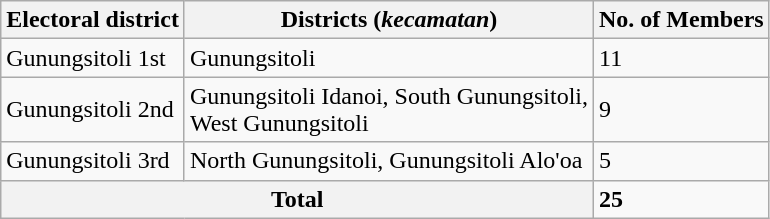<table class="wikitable">
<tr>
<th>Electoral district</th>
<th>Districts (<em>kecamatan</em>)</th>
<th>No. of Members</th>
</tr>
<tr>
<td>Gunungsitoli 1st</td>
<td>Gunungsitoli</td>
<td>11</td>
</tr>
<tr>
<td>Gunungsitoli 2nd</td>
<td>Gunungsitoli Idanoi, South Gunungsitoli, <br>West Gunungsitoli</td>
<td>9</td>
</tr>
<tr>
<td>Gunungsitoli 3rd</td>
<td>North Gunungsitoli, Gunungsitoli Alo'oa</td>
<td>5</td>
</tr>
<tr>
<th colspan="2">Total</th>
<td><strong>25</strong></td>
</tr>
</table>
